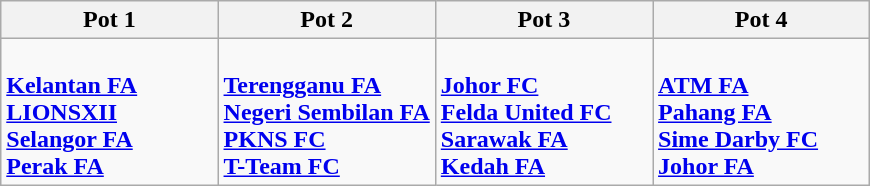<table class=wikitable>
<tr>
<th width=25%>Pot 1</th>
<th width=25%>Pot 2</th>
<th width=25%>Pot 3</th>
<th width=25%>Pot 4</th>
</tr>
<tr valign=top>
<td><br> <strong><a href='#'>Kelantan FA</a></strong><br> 
 <strong><a href='#'>LIONSXII</a></strong><br> 
 <strong><a href='#'>Selangor FA</a></strong><br> 
 <strong><a href='#'>Perak FA</a></strong></td>
<td><br> <strong><a href='#'>Terengganu FA</a></strong><br> 
 <strong><a href='#'>Negeri Sembilan FA</a></strong><br> 
 <strong><a href='#'>PKNS FC</a></strong><br> 
 <strong><a href='#'>T-Team FC</a></strong></td>
<td><br> <strong><a href='#'>Johor FC</a></strong><br> 
 <strong><a href='#'>Felda United FC</a></strong><br> 
 <strong><a href='#'>Sarawak FA</a></strong><br> 
 <strong><a href='#'>Kedah FA</a></strong></td>
<td><br> <strong><a href='#'>ATM FA</a></strong><br> 
 <strong><a href='#'>Pahang FA</a></strong><br> 
 <strong><a href='#'>Sime Darby FC</a></strong><br> 
 <strong><a href='#'>Johor FA</a></strong></td>
</tr>
</table>
